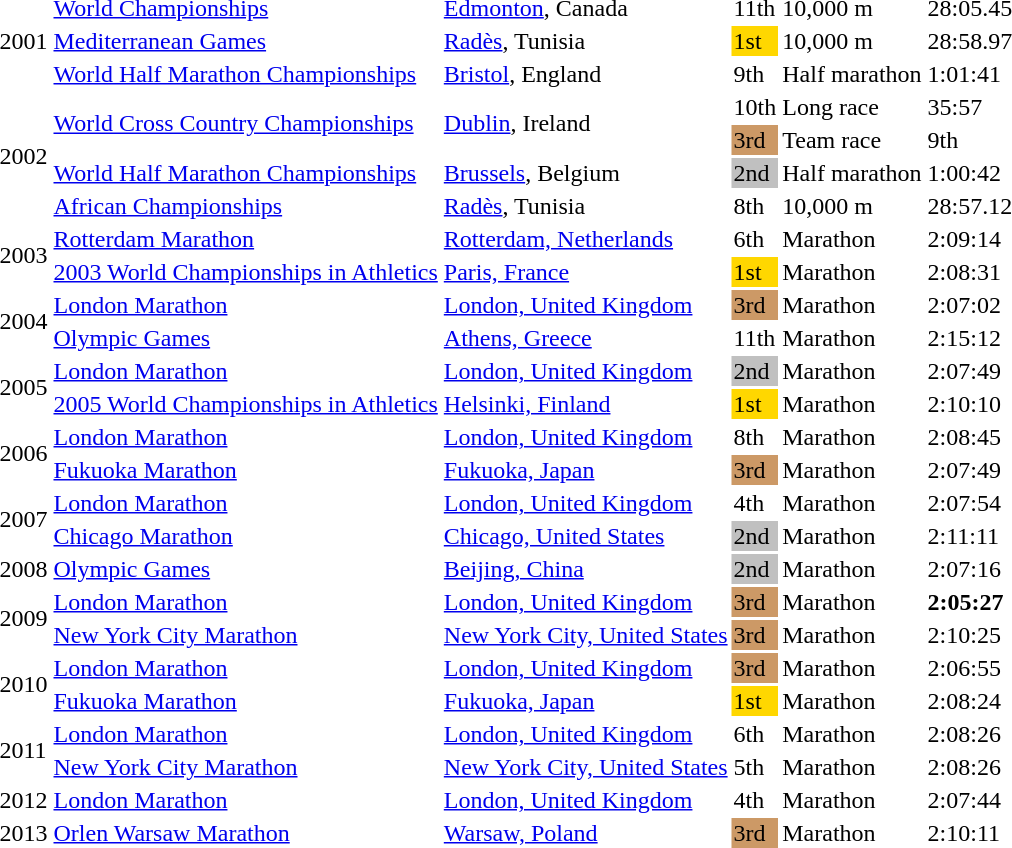<table>
<tr>
<td rowspan=3>2001</td>
<td><a href='#'>World Championships</a></td>
<td><a href='#'>Edmonton</a>, Canada</td>
<td>11th</td>
<td>10,000 m</td>
<td>28:05.45</td>
</tr>
<tr>
<td><a href='#'>Mediterranean Games</a></td>
<td><a href='#'>Radès</a>, Tunisia</td>
<td bgcolor=gold>1st</td>
<td>10,000 m</td>
<td>28:58.97</td>
</tr>
<tr>
<td><a href='#'>World Half Marathon Championships</a></td>
<td><a href='#'>Bristol</a>, England</td>
<td>9th</td>
<td>Half marathon</td>
<td>1:01:41</td>
</tr>
<tr>
<td rowspan=4>2002</td>
<td rowspan=2><a href='#'>World Cross Country Championships</a></td>
<td rowspan=2><a href='#'>Dublin</a>, Ireland</td>
<td>10th</td>
<td>Long race</td>
<td>35:57</td>
</tr>
<tr>
<td bgcolor=cc9966>3rd</td>
<td>Team race</td>
<td>9th</td>
</tr>
<tr>
<td><a href='#'>World Half Marathon Championships</a></td>
<td><a href='#'>Brussels</a>, Belgium</td>
<td bgcolor=silver>2nd</td>
<td>Half marathon</td>
<td>1:00:42</td>
</tr>
<tr>
<td><a href='#'>African Championships</a></td>
<td><a href='#'>Radès</a>, Tunisia</td>
<td>8th</td>
<td>10,000 m</td>
<td>28:57.12</td>
</tr>
<tr>
<td rowspan=2>2003</td>
<td><a href='#'>Rotterdam Marathon</a></td>
<td><a href='#'>Rotterdam, Netherlands</a></td>
<td>6th</td>
<td>Marathon</td>
<td>2:09:14</td>
</tr>
<tr>
<td><a href='#'>2003 World Championships in Athletics</a></td>
<td><a href='#'>Paris, France</a></td>
<td bgcolor=gold>1st</td>
<td>Marathon</td>
<td>2:08:31</td>
</tr>
<tr>
<td rowspan=2>2004</td>
<td><a href='#'>London Marathon</a></td>
<td><a href='#'>London, United Kingdom</a></td>
<td bgcolor=cc9966>3rd</td>
<td>Marathon</td>
<td>2:07:02</td>
</tr>
<tr>
<td><a href='#'>Olympic Games</a></td>
<td><a href='#'>Athens, Greece</a></td>
<td>11th</td>
<td>Marathon</td>
<td>2:15:12</td>
</tr>
<tr>
<td rowspan=2>2005</td>
<td><a href='#'>London Marathon</a></td>
<td><a href='#'>London, United Kingdom</a></td>
<td bgcolor=silver>2nd</td>
<td>Marathon</td>
<td>2:07:49</td>
</tr>
<tr>
<td><a href='#'>2005 World Championships in Athletics</a></td>
<td><a href='#'>Helsinki, Finland</a></td>
<td bgcolor=gold>1st</td>
<td>Marathon</td>
<td>2:10:10</td>
</tr>
<tr>
<td rowspan=2>2006</td>
<td><a href='#'>London Marathon</a></td>
<td><a href='#'>London, United Kingdom</a></td>
<td>8th</td>
<td>Marathon</td>
<td>2:08:45</td>
</tr>
<tr>
<td><a href='#'>Fukuoka Marathon</a></td>
<td><a href='#'>Fukuoka, Japan</a></td>
<td bgcolor=cc9966>3rd</td>
<td>Marathon</td>
<td>2:07:49</td>
</tr>
<tr>
<td rowspan=2>2007</td>
<td><a href='#'>London Marathon</a></td>
<td><a href='#'>London, United Kingdom</a></td>
<td>4th</td>
<td>Marathon</td>
<td>2:07:54</td>
</tr>
<tr>
<td><a href='#'>Chicago Marathon</a></td>
<td><a href='#'>Chicago, United States</a></td>
<td bgcolor=silver>2nd</td>
<td>Marathon</td>
<td>2:11:11</td>
</tr>
<tr>
<td>2008</td>
<td><a href='#'>Olympic Games</a></td>
<td><a href='#'>Beijing, China</a></td>
<td bgcolor=silver>2nd</td>
<td>Marathon</td>
<td>2:07:16</td>
</tr>
<tr>
<td rowspan=2>2009</td>
<td><a href='#'>London Marathon</a></td>
<td><a href='#'>London, United Kingdom</a></td>
<td bgcolor=cc9966>3rd</td>
<td>Marathon</td>
<td><strong>2:05:27</strong></td>
</tr>
<tr>
<td><a href='#'>New York City Marathon</a></td>
<td><a href='#'>New York City, United States</a></td>
<td bgcolor=cc9966>3rd</td>
<td>Marathon</td>
<td>2:10:25</td>
</tr>
<tr>
<td rowspan=2>2010</td>
<td><a href='#'>London Marathon</a></td>
<td><a href='#'>London, United Kingdom</a></td>
<td bgcolor=cc9966>3rd</td>
<td>Marathon</td>
<td>2:06:55</td>
</tr>
<tr>
<td><a href='#'>Fukuoka Marathon</a></td>
<td><a href='#'>Fukuoka, Japan</a></td>
<td bgcolor=gold>1st</td>
<td>Marathon</td>
<td>2:08:24</td>
</tr>
<tr>
<td rowspan=2>2011</td>
<td><a href='#'>London Marathon</a></td>
<td><a href='#'>London, United Kingdom</a></td>
<td>6th</td>
<td>Marathon</td>
<td>2:08:26</td>
</tr>
<tr>
<td><a href='#'>New York City Marathon</a></td>
<td><a href='#'>New York City, United States</a></td>
<td>5th</td>
<td>Marathon</td>
<td>2:08:26</td>
</tr>
<tr>
<td>2012</td>
<td><a href='#'>London Marathon</a></td>
<td><a href='#'>London, United Kingdom</a></td>
<td>4th</td>
<td>Marathon</td>
<td>2:07:44</td>
</tr>
<tr>
<td>2013</td>
<td><a href='#'>Orlen Warsaw Marathon</a></td>
<td><a href='#'>Warsaw, Poland</a></td>
<td bgcolor=cc9966>3rd</td>
<td>Marathon</td>
<td>2:10:11</td>
</tr>
</table>
